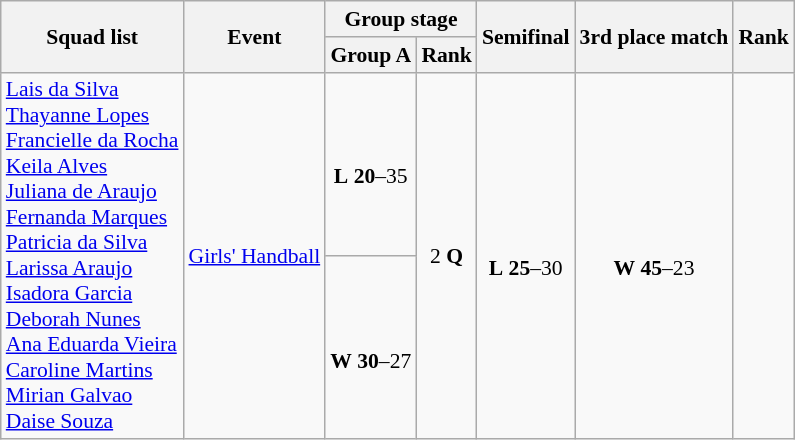<table class=wikitable style="font-size:90%">
<tr>
<th rowspan=2>Squad list</th>
<th rowspan=2>Event</th>
<th colspan=2>Group stage</th>
<th rowspan=2>Semifinal</th>
<th rowspan=2>3rd place match</th>
<th rowspan=2>Rank</th>
</tr>
<tr>
<th>Group A</th>
<th>Rank</th>
</tr>
<tr>
<td rowspan=2><a href='#'>Lais da Silva</a><br><a href='#'>Thayanne Lopes</a><br><a href='#'>Francielle da Rocha</a><br><a href='#'>Keila Alves</a><br><a href='#'>Juliana de Araujo</a><br><a href='#'>Fernanda Marques</a><br><a href='#'>Patricia da Silva</a><br><a href='#'>Larissa Araujo</a><br><a href='#'>Isadora Garcia</a><br><a href='#'>Deborah Nunes</a><br><a href='#'>Ana Eduarda Vieira</a><br><a href='#'>Caroline Martins</a><br><a href='#'>Mirian Galvao</a><br><a href='#'>Daise Souza</a></td>
<td rowspan=2><a href='#'>Girls' Handball</a></td>
<td align=center><br> <strong>L</strong> <strong>20</strong>–35</td>
<td rowspan=2 align=center>2 <strong>Q</strong></td>
<td rowspan=2 align=center><br> <strong>L</strong> <strong>25</strong>–30</td>
<td rowspan=2 align=center><br> <strong>W</strong> <strong>45</strong>–23</td>
<td rowspan=2 align=center></td>
</tr>
<tr>
<td align=center><br> <strong>W</strong> <strong>30</strong>–27</td>
</tr>
</table>
